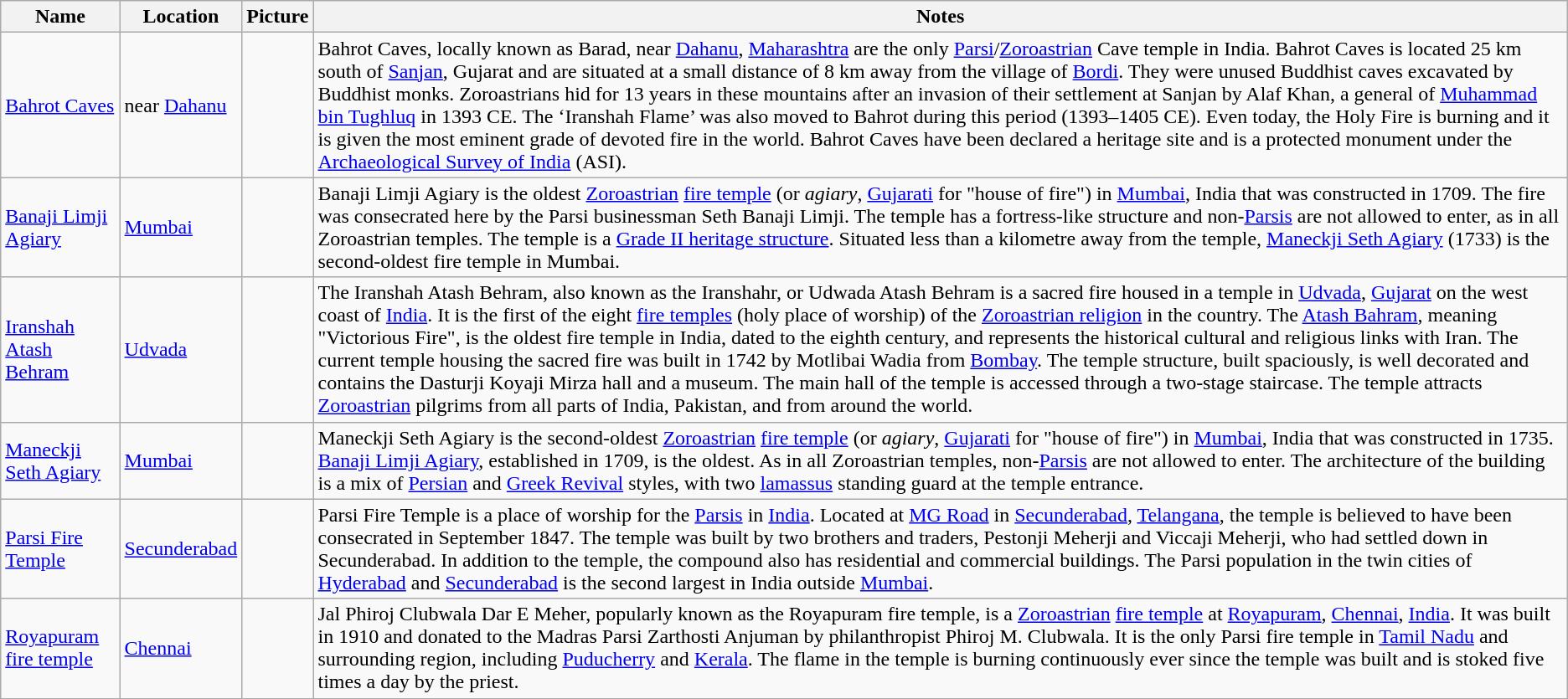<table class="wikitable">
<tr>
<th>Name</th>
<th>Location</th>
<th>Picture</th>
<th>Notes</th>
</tr>
<tr>
<td><a href='#'>Bahrot Caves</a></td>
<td>near <a href='#'>Dahanu</a></td>
<td></td>
<td>Bahrot Caves, locally known as Barad, near <a href='#'>Dahanu</a>, <a href='#'>Maharashtra</a> are the only <a href='#'>Parsi</a>/<a href='#'>Zoroastrian</a> Cave temple in India. Bahrot Caves is located 25 km south of <a href='#'>Sanjan</a>, Gujarat and are situated at a small distance of 8 km away from the village of <a href='#'>Bordi</a>. They were unused Buddhist caves excavated by Buddhist monks. Zoroastrians hid for 13 years in these mountains after an invasion of their settlement at Sanjan by Alaf Khan, a general of <a href='#'>Muhammad bin Tughluq</a> in 1393 CE. The ‘Iranshah Flame’ was also moved to Bahrot during this period (1393–1405 CE). Even today, the Holy Fire is burning and it is given the most eminent grade of devoted fire in the world. Bahrot Caves have been declared a heritage site and is a protected monument under the <a href='#'>Archaeological Survey of India</a> (ASI).</td>
</tr>
<tr>
<td><a href='#'>Banaji Limji Agiary</a></td>
<td><a href='#'>Mumbai</a></td>
<td align="center"></td>
<td>Banaji Limji Agiary is the oldest <a href='#'>Zoroastrian</a> <a href='#'>fire temple</a> (or <em>agiary</em>, <a href='#'>Gujarati</a> for "house of fire") in <a href='#'>Mumbai</a>, India that was constructed in 1709. The fire was consecrated here by the Parsi businessman Seth Banaji Limji. The temple has a fortress-like structure and non-<a href='#'>Parsis</a> are not allowed to enter, as in all Zoroastrian temples. The temple is a <a href='#'>Grade II heritage structure</a>. Situated less than a kilometre away from the temple, <a href='#'>Maneckji Seth Agiary</a> (1733) is the second-oldest fire temple in Mumbai.</td>
</tr>
<tr>
<td><a href='#'>Iranshah Atash Behram</a></td>
<td><a href='#'>Udvada</a></td>
<td align="center"></td>
<td>The Iranshah Atash Behram,  also known as the Iranshahr, or Udwada Atash Behram is a sacred fire housed in a temple in <a href='#'>Udvada</a>, <a href='#'>Gujarat</a> on the west coast of <a href='#'>India</a>. It is the first of the eight <a href='#'>fire temples</a> (holy place of worship) of the <a href='#'>Zoroastrian religion</a> in the country. The <a href='#'>Atash Bahram</a>, meaning "Victorious Fire", is the oldest fire temple in India, dated to the eighth century, and represents the historical cultural and religious links with Iran. The current temple housing the sacred fire was built in 1742 by Motlibai Wadia from <a href='#'>Bombay</a>. The temple structure, built spaciously, is well decorated and contains the Dasturji Koyaji Mirza hall and a museum. The main hall of the temple is accessed through a two-stage staircase. The temple attracts <a href='#'>Zoroastrian</a> pilgrims from all parts of India, Pakistan, and from around the world.</td>
</tr>
<tr>
<td><a href='#'>Maneckji Seth Agiary</a></td>
<td><a href='#'>Mumbai</a></td>
<td align="center"></td>
<td>Maneckji Seth Agiary is the second-oldest <a href='#'>Zoroastrian</a> <a href='#'>fire temple</a> (or <em>agiary</em>, <a href='#'>Gujarati</a> for "house of fire") in <a href='#'>Mumbai</a>, India that was constructed in 1735. <a href='#'>Banaji Limji Agiary</a>, established in 1709, is the oldest. As in all Zoroastrian temples, non-<a href='#'>Parsis</a> are not allowed to enter. The architecture of the building is a mix of <a href='#'>Persian</a> and <a href='#'>Greek Revival</a> styles, with two <a href='#'>lamassus</a> standing guard at the temple entrance.</td>
</tr>
<tr>
<td><a href='#'>Parsi Fire Temple</a></td>
<td><a href='#'>Secunderabad</a></td>
<td align="center"></td>
<td>Parsi Fire Temple is a place of worship for the <a href='#'>Parsis</a> in <a href='#'>India</a>. Located at <a href='#'>MG Road</a> in <a href='#'>Secunderabad</a>, <a href='#'>Telangana</a>, the temple is believed to have been consecrated in September 1847. The temple was built by two brothers and traders, Pestonji Meherji and Viccaji Meherji, who had settled down in Secunderabad. In addition to the temple, the compound also has residential and commercial buildings. The Parsi population in the twin cities of <a href='#'>Hyderabad</a> and <a href='#'>Secunderabad</a> is the second largest in India outside <a href='#'>Mumbai</a>.</td>
</tr>
<tr>
<td><a href='#'>Royapuram fire temple</a></td>
<td><a href='#'>Chennai</a></td>
<td align="center"></td>
<td>Jal Phiroj Clubwala Dar E Meher, popularly known as the Royapuram fire temple, is a <a href='#'>Zoroastrian</a> <a href='#'>fire temple</a> at <a href='#'>Royapuram</a>, <a href='#'>Chennai</a>, <a href='#'>India</a>. It was built in 1910 and donated to the Madras Parsi Zarthosti Anjuman by philanthropist Phiroj M. Clubwala. It is the only Parsi fire temple in <a href='#'>Tamil Nadu</a> and surrounding region, including <a href='#'>Puducherry</a> and <a href='#'>Kerala</a>. The flame in the temple is burning continuously ever since the temple was built and is stoked five times a day by the priest.</td>
</tr>
</table>
